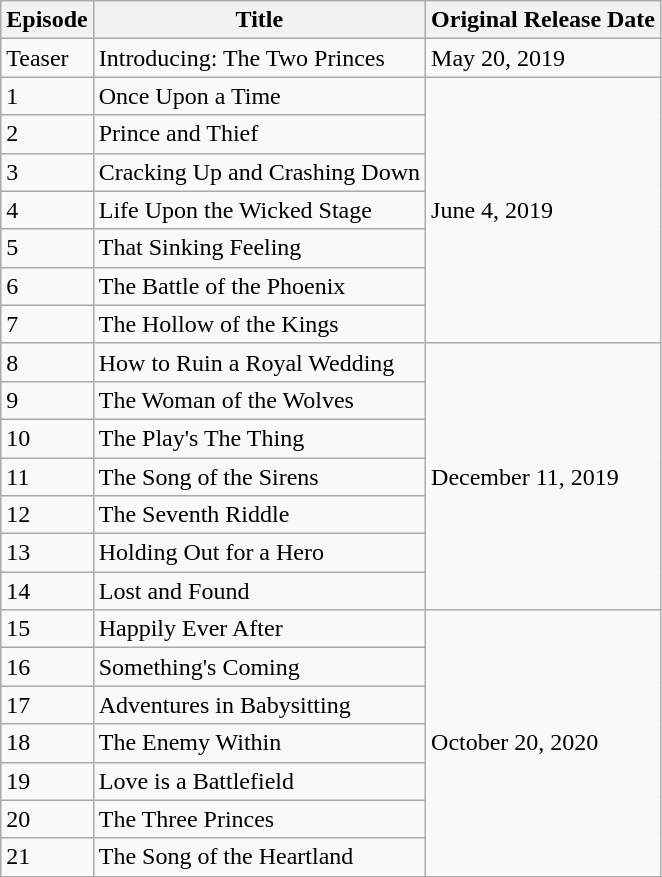<table class="wikitable">
<tr>
<th>Episode</th>
<th>Title</th>
<th>Original Release Date</th>
</tr>
<tr>
<td>Teaser</td>
<td>Introducing: The Two Princes</td>
<td>May 20, 2019</td>
</tr>
<tr>
<td>1</td>
<td>Once Upon a Time</td>
<td rowspan=7>June 4, 2019</td>
</tr>
<tr>
<td>2</td>
<td>Prince and Thief</td>
</tr>
<tr>
<td>3</td>
<td>Cracking Up and Crashing Down</td>
</tr>
<tr>
<td>4</td>
<td>Life Upon the Wicked Stage</td>
</tr>
<tr>
<td>5</td>
<td>That Sinking Feeling</td>
</tr>
<tr>
<td>6</td>
<td>The Battle of the Phoenix</td>
</tr>
<tr>
<td>7</td>
<td>The Hollow of the Kings</td>
</tr>
<tr>
<td>8</td>
<td>How to Ruin a Royal Wedding</td>
<td rowspan=7>December 11, 2019</td>
</tr>
<tr>
<td>9</td>
<td>The Woman of the Wolves</td>
</tr>
<tr>
<td>10</td>
<td>The Play's The Thing</td>
</tr>
<tr>
<td>11</td>
<td>The Song of the Sirens</td>
</tr>
<tr>
<td>12</td>
<td>The Seventh Riddle</td>
</tr>
<tr>
<td>13</td>
<td>Holding Out for a Hero</td>
</tr>
<tr>
<td>14</td>
<td>Lost and Found</td>
</tr>
<tr>
<td>15</td>
<td>Happily Ever After</td>
<td rowspan="7">October 20, 2020</td>
</tr>
<tr>
<td>16</td>
<td>Something's Coming</td>
</tr>
<tr>
<td>17</td>
<td>Adventures in Babysitting</td>
</tr>
<tr>
<td>18</td>
<td>The Enemy Within</td>
</tr>
<tr>
<td>19</td>
<td>Love is a Battlefield</td>
</tr>
<tr>
<td>20</td>
<td>The Three Princes</td>
</tr>
<tr>
<td>21</td>
<td>The Song of the Heartland</td>
</tr>
</table>
